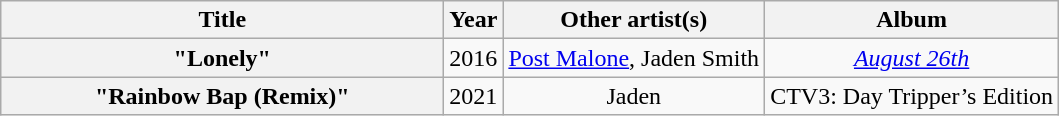<table class="wikitable plainrowheaders" style="text-align:center;">
<tr>
<th scope="col" style="width:18em;">Title</th>
<th scope="col">Year</th>
<th scope="col">Other artist(s)</th>
<th scope="col">Album</th>
</tr>
<tr>
<th scope="row">"Lonely"</th>
<td>2016</td>
<td><a href='#'>Post Malone</a>, Jaden Smith</td>
<td><em><a href='#'>August 26th</a></em></td>
</tr>
<tr>
<th scope="row">"Rainbow Bap (Remix)"</th>
<td>2021</td>
<td>Jaden</td>
<td>CTV3: Day Tripper’s Edition</td>
</tr>
</table>
